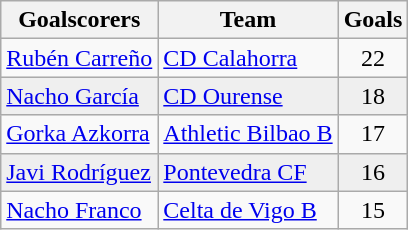<table class="wikitable sortable">
<tr>
<th>Goalscorers</th>
<th>Team</th>
<th>Goals</th>
</tr>
<tr>
<td> <a href='#'>Rubén Carreño</a></td>
<td><a href='#'>CD Calahorra</a></td>
<td align=center>22</td>
</tr>
<tr style="background:#efefef;">
<td> <a href='#'>Nacho García</a></td>
<td><a href='#'>CD Ourense</a></td>
<td align=center>18</td>
</tr>
<tr>
<td> <a href='#'>Gorka Azkorra</a></td>
<td><a href='#'>Athletic Bilbao B</a></td>
<td align=center>17</td>
</tr>
<tr style="background:#efefef;">
<td> <a href='#'>Javi Rodríguez</a></td>
<td><a href='#'>Pontevedra CF</a></td>
<td align=center>16</td>
</tr>
<tr>
<td> <a href='#'>Nacho Franco</a></td>
<td><a href='#'>Celta de Vigo B</a></td>
<td align=center>15</td>
</tr>
</table>
